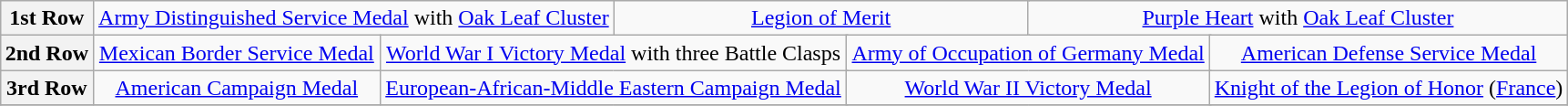<table class="wikitable" style="margin:1em auto; text-align:center;">
<tr>
<th>1st Row</th>
<td colspan="5"><a href='#'>Army Distinguished Service Medal</a> with <a href='#'>Oak Leaf Cluster</a></td>
<td colspan="5"><a href='#'>Legion of Merit</a></td>
<td colspan="5"><a href='#'>Purple Heart</a> with <a href='#'>Oak Leaf Cluster</a></td>
</tr>
<tr>
<th>2nd Row</th>
<td colspan="4"><a href='#'>Mexican Border Service Medal</a></td>
<td colspan="4"><a href='#'>World War I Victory Medal</a> with three Battle Clasps</td>
<td colspan="4"><a href='#'>Army of Occupation of Germany Medal</a></td>
<td colspan="4"><a href='#'>American Defense Service Medal</a></td>
</tr>
<tr>
<th>3rd Row</th>
<td colspan="4"><a href='#'>American Campaign Medal</a></td>
<td colspan="4"><a href='#'>European-African-Middle Eastern Campaign Medal</a></td>
<td colspan="4"><a href='#'>World War II Victory Medal</a></td>
<td colspan="4"><a href='#'>Knight of the Legion of Honor</a> (<a href='#'>France</a>)</td>
</tr>
<tr>
</tr>
</table>
